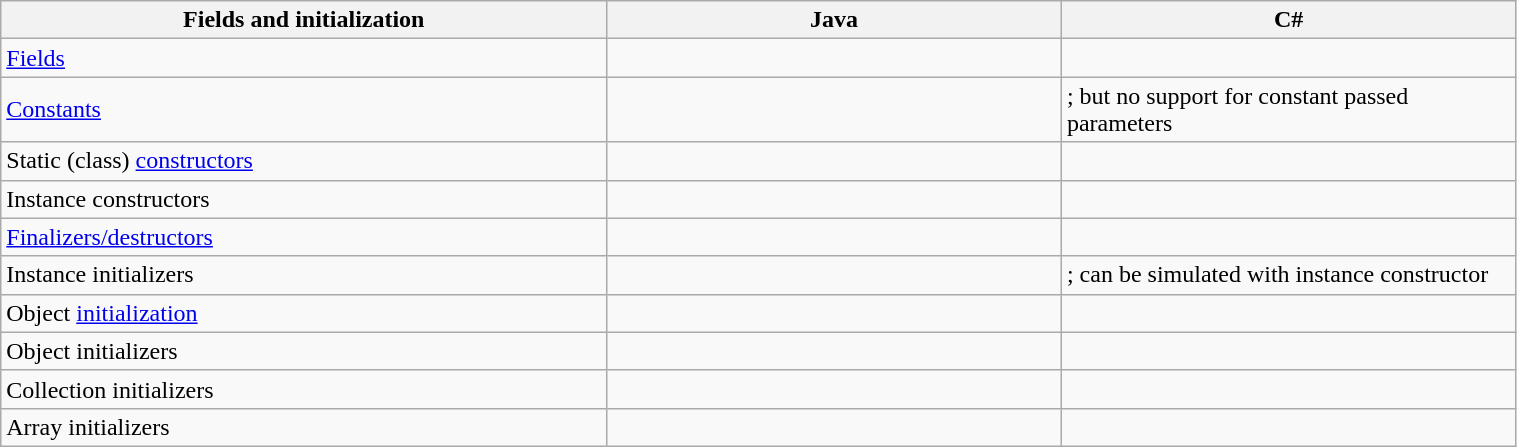<table class="wikitable" style="width:80%;">
<tr>
<th style="width:40%;">Fields and initialization</th>
<th style="width:30%;">Java</th>
<th style="width:30%;">C#</th>
</tr>
<tr>
<td><a href='#'>Fields</a></td>
<td></td>
<td></td>
</tr>
<tr>
<td><a href='#'>Constants</a></td>
<td></td>
<td>; but no support for constant passed parameters</td>
</tr>
<tr>
<td>Static (class) <a href='#'>constructors</a></td>
<td></td>
<td></td>
</tr>
<tr>
<td>Instance constructors</td>
<td></td>
<td></td>
</tr>
<tr>
<td><a href='#'>Finalizers/destructors</a></td>
<td></td>
<td></td>
</tr>
<tr>
<td>Instance initializers</td>
<td></td>
<td>; can be simulated with instance constructor</td>
</tr>
<tr>
<td>Object <a href='#'>initialization</a></td>
<td></td>
<td></td>
</tr>
<tr>
<td>Object initializers</td>
<td></td>
<td></td>
</tr>
<tr>
<td>Collection initializers</td>
<td></td>
<td></td>
</tr>
<tr>
<td>Array initializers</td>
<td></td>
<td></td>
</tr>
</table>
